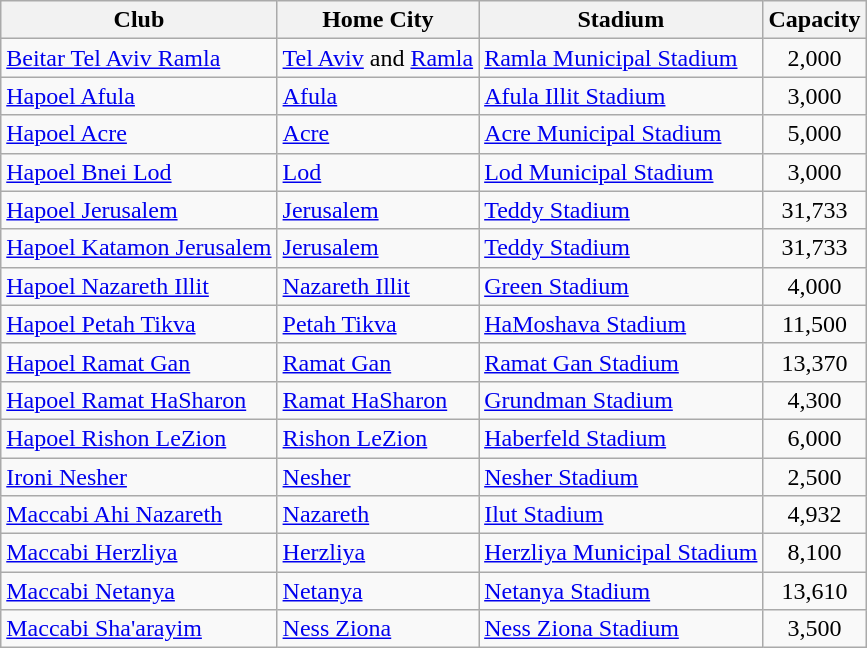<table class="wikitable sortable">
<tr>
<th>Club</th>
<th>Home City</th>
<th>Stadium</th>
<th>Capacity</th>
</tr>
<tr>
<td><a href='#'>Beitar Tel Aviv Ramla</a></td>
<td><a href='#'>Tel Aviv</a> and <a href='#'>Ramla</a></td>
<td><a href='#'>Ramla Municipal Stadium</a></td>
<td align="center">2,000</td>
</tr>
<tr>
<td><a href='#'>Hapoel Afula</a></td>
<td><a href='#'>Afula</a></td>
<td><a href='#'>Afula Illit Stadium</a></td>
<td align="center">3,000</td>
</tr>
<tr>
<td><a href='#'>Hapoel Acre</a></td>
<td><a href='#'>Acre</a></td>
<td><a href='#'>Acre Municipal Stadium</a></td>
<td align="center">5,000</td>
</tr>
<tr>
<td><a href='#'>Hapoel Bnei Lod</a></td>
<td><a href='#'>Lod</a></td>
<td><a href='#'>Lod Municipal Stadium</a></td>
<td align="center">3,000</td>
</tr>
<tr>
<td><a href='#'>Hapoel Jerusalem</a></td>
<td><a href='#'>Jerusalem</a></td>
<td><a href='#'>Teddy Stadium</a></td>
<td align="center">31,733</td>
</tr>
<tr>
<td><a href='#'>Hapoel Katamon Jerusalem</a></td>
<td><a href='#'>Jerusalem</a></td>
<td><a href='#'>Teddy Stadium</a></td>
<td align="center">31,733</td>
</tr>
<tr>
<td><a href='#'>Hapoel Nazareth Illit</a></td>
<td><a href='#'>Nazareth Illit</a></td>
<td><a href='#'>Green Stadium</a></td>
<td align="center">4,000</td>
</tr>
<tr>
<td><a href='#'>Hapoel Petah Tikva</a></td>
<td><a href='#'>Petah Tikva</a></td>
<td><a href='#'>HaMoshava Stadium</a></td>
<td align="center">11,500</td>
</tr>
<tr>
<td><a href='#'>Hapoel Ramat Gan</a></td>
<td><a href='#'>Ramat Gan</a></td>
<td><a href='#'>Ramat Gan Stadium</a></td>
<td align="center">13,370</td>
</tr>
<tr>
<td><a href='#'>Hapoel Ramat HaSharon</a></td>
<td><a href='#'>Ramat HaSharon</a></td>
<td><a href='#'>Grundman Stadium</a></td>
<td align="center">4,300</td>
</tr>
<tr>
<td><a href='#'>Hapoel Rishon LeZion</a></td>
<td><a href='#'>Rishon LeZion</a></td>
<td><a href='#'>Haberfeld Stadium</a></td>
<td align="center">6,000</td>
</tr>
<tr>
<td><a href='#'>Ironi Nesher</a></td>
<td><a href='#'>Nesher</a></td>
<td><a href='#'>Nesher Stadium</a></td>
<td align="center">2,500</td>
</tr>
<tr>
<td><a href='#'>Maccabi Ahi Nazareth</a></td>
<td><a href='#'>Nazareth</a></td>
<td><a href='#'>Ilut Stadium</a></td>
<td align="center">4,932</td>
</tr>
<tr>
<td><a href='#'>Maccabi Herzliya</a></td>
<td><a href='#'>Herzliya</a></td>
<td><a href='#'>Herzliya Municipal Stadium</a></td>
<td align="center">8,100</td>
</tr>
<tr>
<td><a href='#'>Maccabi Netanya</a></td>
<td><a href='#'>Netanya</a></td>
<td><a href='#'>Netanya Stadium</a></td>
<td align="center">13,610</td>
</tr>
<tr>
<td><a href='#'>Maccabi Sha'arayim</a></td>
<td><a href='#'>Ness Ziona</a></td>
<td><a href='#'>Ness Ziona Stadium</a></td>
<td align="center">3,500</td>
</tr>
</table>
